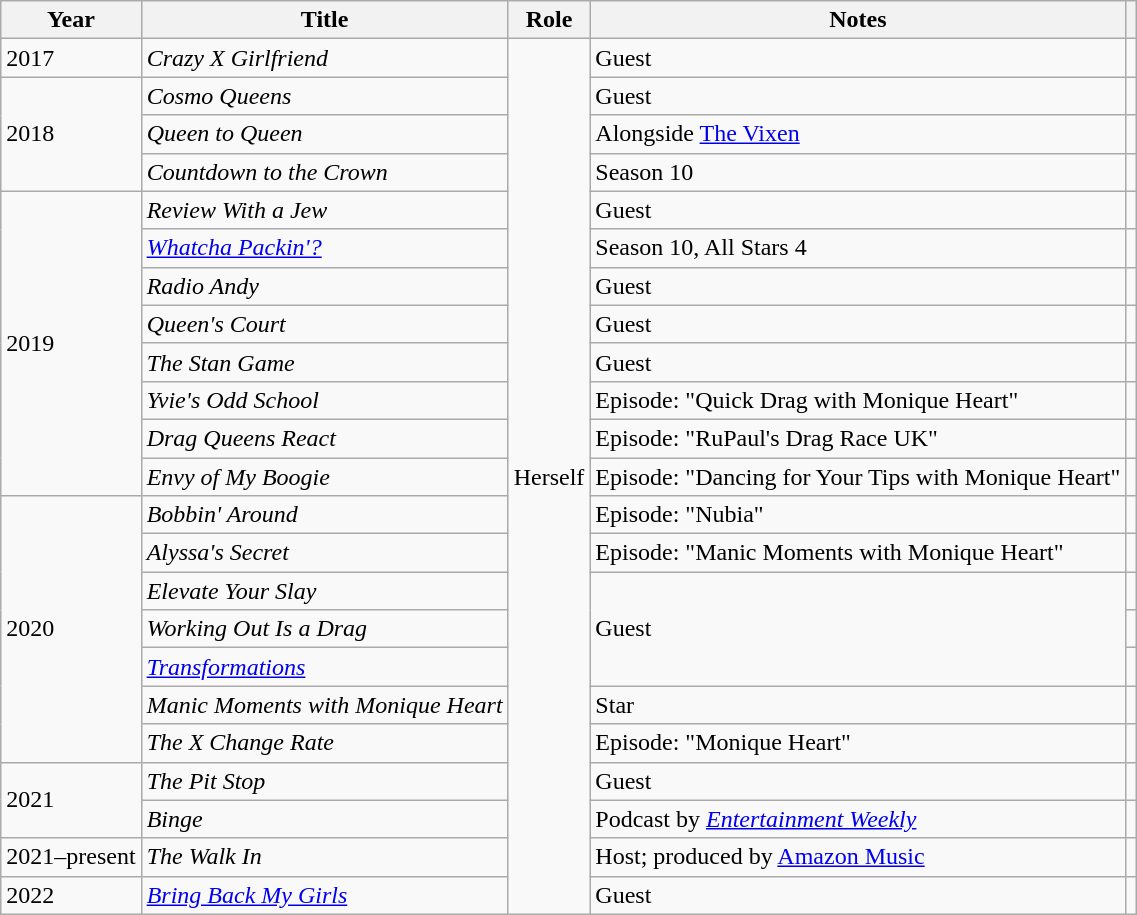<table class="wikitable plainrowheaders sortable">
<tr>
<th scope="col">Year</th>
<th scope="col">Title</th>
<th scope="col">Role</th>
<th scope="col">Notes</th>
<th style="text-align: center;" class="unsortable"></th>
</tr>
<tr>
<td>2017</td>
<td><em>Crazy X Girlfriend</em></td>
<td rowspan="23">Herself</td>
<td>Guest</td>
<td style="text-align: center;"></td>
</tr>
<tr>
<td rowspan="3">2018</td>
<td><em>Cosmo Queens</em></td>
<td>Guest</td>
<td style="text-align: center;"></td>
</tr>
<tr>
<td><em>Queen to Queen</em></td>
<td>Alongside <a href='#'>The Vixen</a></td>
<td style="text-align: center;"></td>
</tr>
<tr>
<td><em>Countdown to the Crown</em></td>
<td>Season 10</td>
<td style="text-align: center;"></td>
</tr>
<tr>
<td rowspan="8">2019</td>
<td><em>Review With a Jew</em></td>
<td>Guest</td>
<td style="text-align: center;"></td>
</tr>
<tr>
<td><em><a href='#'>Whatcha Packin'?</a></em></td>
<td>Season 10, All Stars 4</td>
<td style="text-align: center;"></td>
</tr>
<tr>
<td><em>Radio Andy</em></td>
<td>Guest</td>
<td style="text-align: center;"></td>
</tr>
<tr>
<td><em>Queen's Court</em></td>
<td>Guest</td>
<td style="text-align: center;"></td>
</tr>
<tr>
<td><em>The Stan Game</em></td>
<td>Guest</td>
<td style="text-align: center;"></td>
</tr>
<tr>
<td><em>Yvie's Odd School</em></td>
<td>Episode: "Quick Drag with Monique Heart"</td>
<td style="text-align: center;"></td>
</tr>
<tr>
<td><em>Drag Queens React</em></td>
<td>Episode: "RuPaul's Drag Race UK"</td>
<td style="text-align: center;"></td>
</tr>
<tr>
<td><em>Envy of My Boogie</em></td>
<td>Episode: "Dancing for Your Tips with Monique Heart"</td>
<td style="text-align: center;"></td>
</tr>
<tr>
<td rowspan="7">2020</td>
<td><em>Bobbin' Around</em></td>
<td>Episode: "Nubia"</td>
<td style="text-align: center;"></td>
</tr>
<tr>
<td><em>Alyssa's Secret</em></td>
<td>Episode: "Manic Moments with Monique Heart"</td>
<td style="text-align: center;"></td>
</tr>
<tr>
<td><em>Elevate Your Slay</em></td>
<td rowspan="3">Guest</td>
<td style="text-align: center;"></td>
</tr>
<tr>
<td><em>Working Out Is a Drag</em></td>
<td style="text-align: center;"></td>
</tr>
<tr>
<td><em><a href='#'>Transformations</a></em></td>
<td style="text-align: center;"></td>
</tr>
<tr>
<td><em>Manic Moments with Monique Heart</em></td>
<td>Star</td>
<td style="text-align: center;"></td>
</tr>
<tr>
<td><em>The X Change Rate</em></td>
<td>Episode: "Monique Heart"</td>
<td style="text-align: center;"></td>
</tr>
<tr>
<td rowspan="2">2021</td>
<td><em>The Pit Stop</em></td>
<td>Guest</td>
<td style="text-align: center;"></td>
</tr>
<tr>
<td><em>Binge</em></td>
<td>Podcast by <em><a href='#'>Entertainment Weekly</a></em></td>
<td style="text-align: center;"></td>
</tr>
<tr>
<td>2021–present</td>
<td><em>The Walk In</em></td>
<td>Host; produced by <a href='#'>Amazon Music</a></td>
<td style="text-align: center;"></td>
</tr>
<tr>
<td>2022</td>
<td><em><a href='#'>Bring Back My Girls</a></em></td>
<td>Guest</td>
<td style="text-align: center;"></td>
</tr>
</table>
